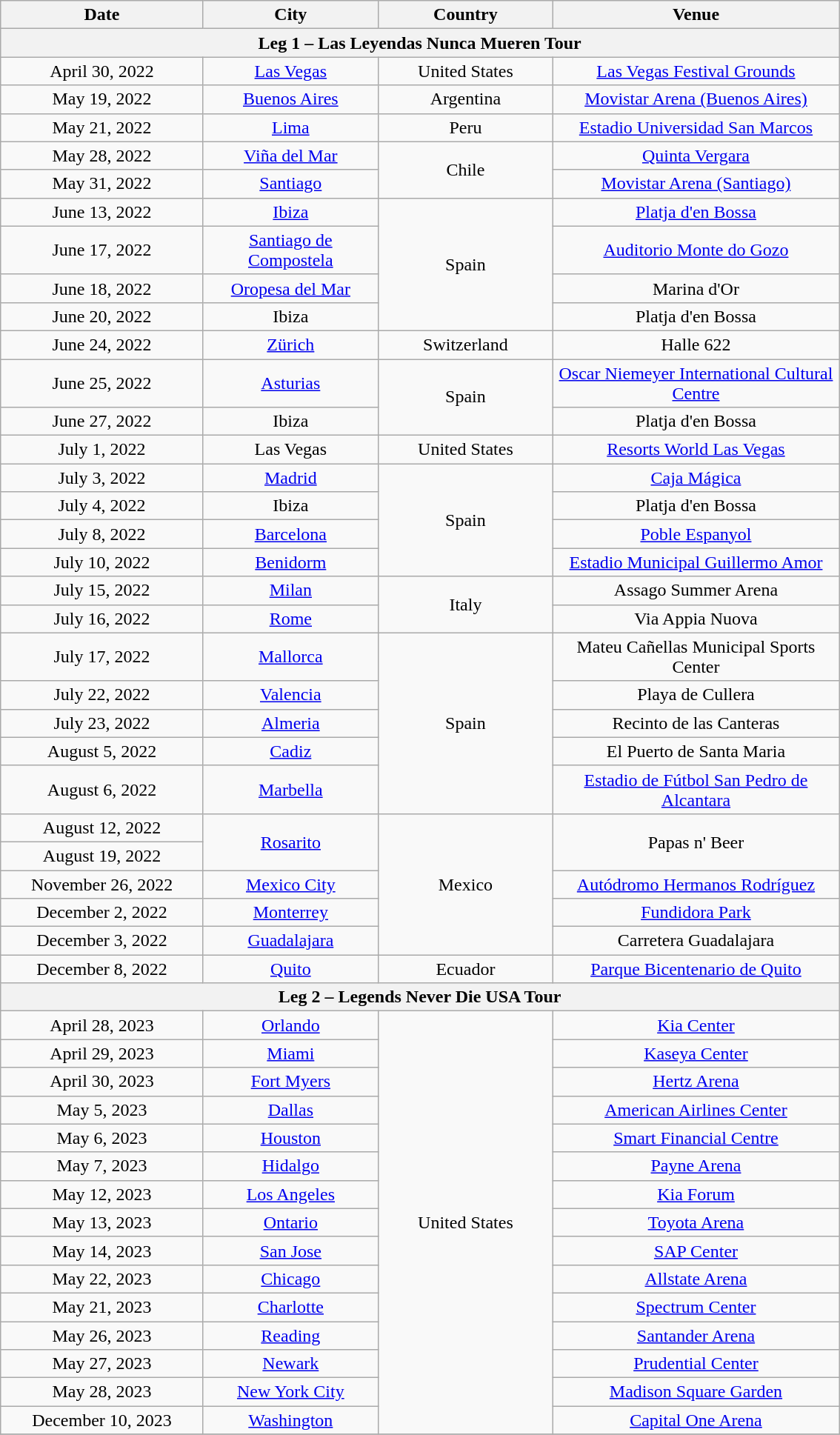<table class="wikitable" style="text-align:center;">
<tr>
<th style="width:175px;">Date</th>
<th style="width:150px;">City</th>
<th style="width:150px;">Country</th>
<th style="width:250px;">Venue</th>
</tr>
<tr>
<th colspan="7">Leg 1 – Las Leyendas Nunca Mueren Tour</th>
</tr>
<tr>
<td>April 30, 2022</td>
<td><a href='#'>Las Vegas</a></td>
<td>United States</td>
<td><a href='#'>Las Vegas Festival Grounds</a></td>
</tr>
<tr>
<td>May 19, 2022</td>
<td><a href='#'>Buenos Aires</a></td>
<td rowspan="1">Argentina</td>
<td><a href='#'>Movistar Arena (Buenos Aires)</a></td>
</tr>
<tr>
<td>May 21, 2022</td>
<td><a href='#'>Lima</a></td>
<td>Peru</td>
<td><a href='#'>Estadio Universidad San Marcos</a></td>
</tr>
<tr>
<td>May 28, 2022</td>
<td><a href='#'>Viña del Mar</a></td>
<td rowspan="2">Chile</td>
<td><a href='#'>Quinta Vergara</a></td>
</tr>
<tr>
<td>May 31, 2022</td>
<td><a href='#'>Santiago</a></td>
<td><a href='#'>Movistar Arena (Santiago)</a></td>
</tr>
<tr>
<td>June 13, 2022</td>
<td><a href='#'>Ibiza</a></td>
<td rowspan="4">Spain</td>
<td><a href='#'>Platja d'en Bossa</a></td>
</tr>
<tr>
<td>June 17, 2022</td>
<td><a href='#'>Santiago de Compostela</a></td>
<td><a href='#'>Auditorio Monte do Gozo</a></td>
</tr>
<tr>
<td>June 18, 2022</td>
<td><a href='#'>Oropesa del Mar</a></td>
<td>Marina d'Or</td>
</tr>
<tr>
<td>June 20, 2022</td>
<td>Ibiza</td>
<td>Platja d'en Bossa</td>
</tr>
<tr>
<td>June 24, 2022</td>
<td><a href='#'>Zürich</a></td>
<td>Switzerland</td>
<td>Halle 622</td>
</tr>
<tr>
<td>June 25, 2022</td>
<td><a href='#'>Asturias</a></td>
<td rowspan="2">Spain</td>
<td><a href='#'>Oscar Niemeyer International Cultural Centre</a></td>
</tr>
<tr>
<td>June 27, 2022</td>
<td>Ibiza</td>
<td>Platja d'en Bossa</td>
</tr>
<tr>
<td>July 1, 2022</td>
<td>Las Vegas</td>
<td>United States</td>
<td><a href='#'>Resorts World Las Vegas</a></td>
</tr>
<tr>
<td>July 3, 2022</td>
<td><a href='#'>Madrid</a></td>
<td rowspan="4">Spain</td>
<td><a href='#'>Caja Mágica</a></td>
</tr>
<tr>
<td>July 4, 2022</td>
<td>Ibiza</td>
<td>Platja d'en Bossa</td>
</tr>
<tr>
<td>July 8, 2022</td>
<td><a href='#'>Barcelona</a></td>
<td><a href='#'>Poble Espanyol</a></td>
</tr>
<tr>
<td>July 10, 2022</td>
<td><a href='#'>Benidorm</a></td>
<td><a href='#'>Estadio Municipal Guillermo Amor</a></td>
</tr>
<tr>
<td>July 15, 2022</td>
<td><a href='#'>Milan</a></td>
<td rowspan="2">Italy</td>
<td>Assago Summer Arena</td>
</tr>
<tr>
<td>July 16, 2022</td>
<td><a href='#'>Rome</a></td>
<td>Via Appia Nuova</td>
</tr>
<tr>
<td>July 17, 2022</td>
<td><a href='#'>Mallorca</a></td>
<td rowspan="5">Spain</td>
<td>Mateu Cañellas Municipal Sports Center</td>
</tr>
<tr>
<td>July 22, 2022</td>
<td><a href='#'>Valencia</a></td>
<td>Playa de Cullera</td>
</tr>
<tr>
<td>July 23, 2022</td>
<td><a href='#'>Almeria</a></td>
<td>Recinto de las Canteras</td>
</tr>
<tr>
<td>August 5, 2022</td>
<td><a href='#'>Cadiz</a></td>
<td>El Puerto de Santa Maria</td>
</tr>
<tr>
<td>August 6, 2022</td>
<td><a href='#'>Marbella</a></td>
<td><a href='#'>Estadio de Fútbol San Pedro de Alcantara</a></td>
</tr>
<tr>
<td>August 12, 2022</td>
<td rowspan="2"><a href='#'>Rosarito</a></td>
<td rowspan="5">Mexico</td>
<td rowspan="2">Papas n' Beer</td>
</tr>
<tr>
<td>August 19, 2022</td>
</tr>
<tr>
<td>November 26, 2022</td>
<td><a href='#'>Mexico City</a></td>
<td><a href='#'>Autódromo Hermanos Rodríguez</a></td>
</tr>
<tr>
<td>December 2, 2022</td>
<td><a href='#'>Monterrey</a></td>
<td><a href='#'>Fundidora Park</a></td>
</tr>
<tr>
<td>December 3, 2022</td>
<td><a href='#'>Guadalajara</a></td>
<td>Carretera Guadalajara</td>
</tr>
<tr>
<td>December 8, 2022</td>
<td><a href='#'>Quito</a></td>
<td>Ecuador</td>
<td><a href='#'>Parque Bicentenario de Quito</a></td>
</tr>
<tr>
<th colspan="7">Leg 2 – Legends Never Die USA Tour</th>
</tr>
<tr>
<td>April 28, 2023</td>
<td><a href='#'>Orlando</a></td>
<td rowspan="15">United States</td>
<td><a href='#'>Kia Center</a></td>
</tr>
<tr>
<td>April 29, 2023</td>
<td><a href='#'>Miami</a></td>
<td><a href='#'>Kaseya Center</a></td>
</tr>
<tr>
<td>April 30, 2023</td>
<td><a href='#'>Fort Myers</a></td>
<td><a href='#'>Hertz Arena</a></td>
</tr>
<tr>
<td>May 5, 2023</td>
<td><a href='#'>Dallas</a></td>
<td><a href='#'>American Airlines Center</a></td>
</tr>
<tr>
<td>May 6, 2023</td>
<td><a href='#'>Houston</a></td>
<td><a href='#'>Smart Financial Centre</a></td>
</tr>
<tr>
<td>May 7, 2023</td>
<td><a href='#'>Hidalgo</a></td>
<td><a href='#'>Payne Arena</a></td>
</tr>
<tr>
<td>May 12, 2023</td>
<td><a href='#'>Los Angeles</a></td>
<td><a href='#'>Kia Forum</a></td>
</tr>
<tr>
<td>May 13, 2023</td>
<td><a href='#'>Ontario</a></td>
<td><a href='#'>Toyota Arena</a></td>
</tr>
<tr>
<td>May 14, 2023</td>
<td><a href='#'>San Jose</a></td>
<td><a href='#'>SAP Center</a></td>
</tr>
<tr>
<td>May 22, 2023</td>
<td><a href='#'>Chicago</a></td>
<td><a href='#'>Allstate Arena</a></td>
</tr>
<tr>
<td>May 21, 2023</td>
<td><a href='#'>Charlotte</a></td>
<td><a href='#'>Spectrum Center</a></td>
</tr>
<tr>
<td>May 26, 2023</td>
<td><a href='#'>Reading</a></td>
<td><a href='#'>Santander Arena</a></td>
</tr>
<tr>
<td>May 27, 2023</td>
<td><a href='#'>Newark</a></td>
<td><a href='#'>Prudential Center</a></td>
</tr>
<tr>
<td>May 28, 2023</td>
<td><a href='#'>New York City</a></td>
<td><a href='#'>Madison Square Garden</a></td>
</tr>
<tr>
<td>December 10, 2023</td>
<td><a href='#'>Washington</a></td>
<td><a href='#'>Capital One Arena</a></td>
</tr>
<tr>
</tr>
</table>
